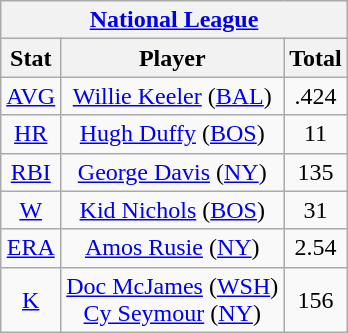<table class="wikitable" style="text-align:center;">
<tr>
<th colspan="3"><a href='#'>National League</a></th>
</tr>
<tr>
<th>Stat</th>
<th>Player</th>
<th>Total</th>
</tr>
<tr>
<td><a href='#'>AVG</a></td>
<td><a href='#'>Willie Keeler</a> (<a href='#'>BAL</a>)</td>
<td>.424</td>
</tr>
<tr>
<td><a href='#'>HR</a></td>
<td><a href='#'>Hugh Duffy</a> (<a href='#'>BOS</a>)</td>
<td>11</td>
</tr>
<tr>
<td><a href='#'>RBI</a></td>
<td><a href='#'>George Davis</a> (<a href='#'>NY</a>)</td>
<td>135</td>
</tr>
<tr>
<td><a href='#'>W</a></td>
<td><a href='#'>Kid Nichols</a> (<a href='#'>BOS</a>)</td>
<td>31</td>
</tr>
<tr>
<td><a href='#'>ERA</a></td>
<td><a href='#'>Amos Rusie</a> (<a href='#'>NY</a>)</td>
<td>2.54</td>
</tr>
<tr>
<td><a href='#'>K</a></td>
<td><a href='#'>Doc McJames</a> (<a href='#'>WSH</a>)<br><a href='#'>Cy Seymour</a> (<a href='#'>NY</a>)</td>
<td>156</td>
</tr>
</table>
